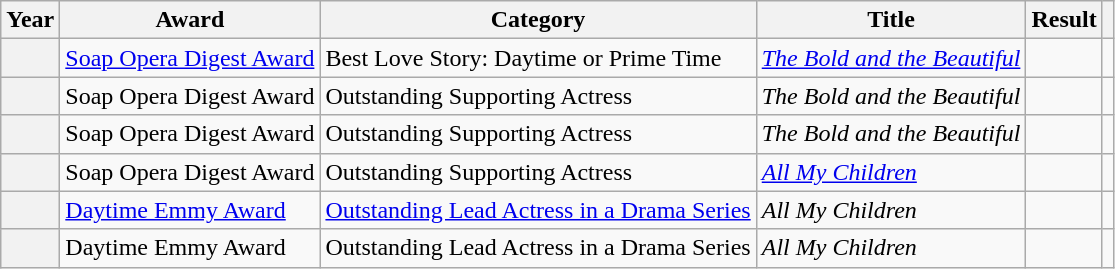<table class="wikitable sortable plainrowheaders">
<tr>
<th scope="col">Year</th>
<th scope="col">Award</th>
<th scope="col">Category</th>
<th scope="col">Title</th>
<th scope="col">Result</th>
<th scope="col" class="unsortable"></th>
</tr>
<tr>
<th scope="row"></th>
<td><a href='#'>Soap Opera Digest Award</a></td>
<td>Best Love Story: Daytime or Prime Time  </td>
<td><em><a href='#'>The Bold and the Beautiful</a></em></td>
<td></td>
<td></td>
</tr>
<tr>
<th scope="row"></th>
<td>Soap Opera Digest Award</td>
<td>Outstanding Supporting Actress</td>
<td><em>The Bold and the Beautiful</em></td>
<td></td>
<td></td>
</tr>
<tr>
<th scope="row"></th>
<td>Soap Opera Digest Award</td>
<td>Outstanding Supporting Actress</td>
<td><em>The Bold and the Beautiful</em></td>
<td></td>
<td></td>
</tr>
<tr>
<th scope="row"></th>
<td>Soap Opera Digest Award</td>
<td>Outstanding Supporting Actress</td>
<td><em><a href='#'>All My Children</a></em></td>
<td></td>
<td></td>
</tr>
<tr>
<th scope="row"></th>
<td><a href='#'>Daytime Emmy Award</a></td>
<td><a href='#'>Outstanding Lead Actress in a Drama Series</a></td>
<td><em>All My Children</em></td>
<td></td>
<td></td>
</tr>
<tr>
<th scope="row"></th>
<td>Daytime Emmy Award</td>
<td>Outstanding Lead Actress in a Drama Series</td>
<td><em>All My Children</em></td>
<td></td>
<td></td>
</tr>
</table>
